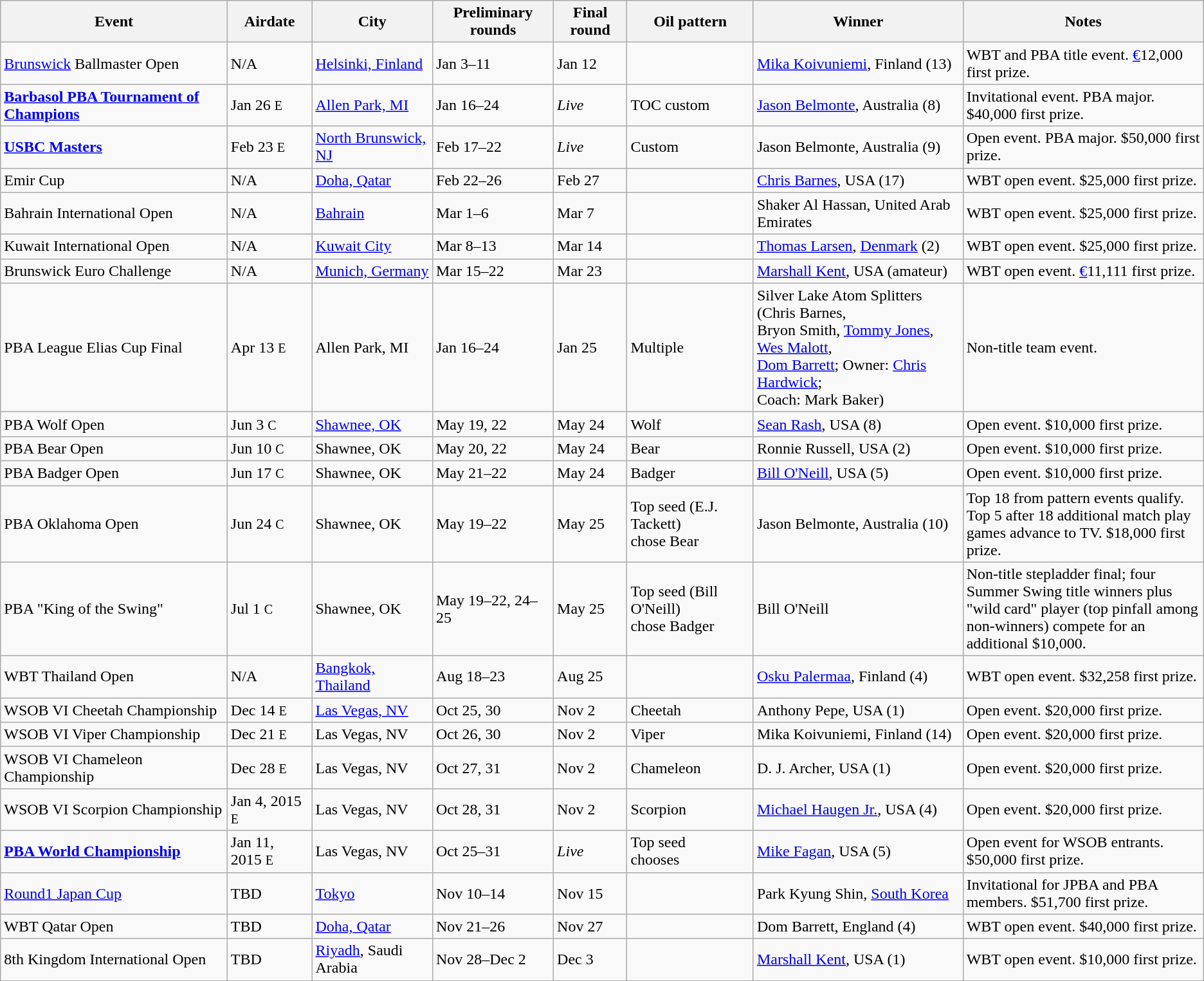<table class="wikitable">
<tr>
<th>Event</th>
<th>Airdate</th>
<th>City</th>
<th>Preliminary rounds</th>
<th>Final round</th>
<th>Oil pattern</th>
<th>Winner</th>
<th width=20%>Notes</th>
</tr>
<tr>
<td><a href='#'>Brunswick</a> Ballmaster Open</td>
<td>N/A</td>
<td><a href='#'>Helsinki, Finland</a></td>
<td>Jan 3–11</td>
<td>Jan 12</td>
<td></td>
<td><a href='#'>Mika Koivuniemi</a>, Finland (13)</td>
<td>WBT and PBA title event. <a href='#'>€</a>12,000 first prize.</td>
</tr>
<tr>
<td><strong><a href='#'>Barbasol PBA Tournament of Champions</a></strong></td>
<td>Jan 26 <small>E</small></td>
<td><a href='#'>Allen Park, MI</a></td>
<td>Jan 16–24</td>
<td><em>Live</em></td>
<td>TOC custom</td>
<td><a href='#'>Jason Belmonte</a>, Australia (8)</td>
<td>Invitational event. PBA major. $40,000 first prize.</td>
</tr>
<tr>
<td><strong><a href='#'>USBC Masters</a></strong></td>
<td>Feb 23 <small>E</small></td>
<td><a href='#'>North Brunswick, NJ</a></td>
<td>Feb 17–22</td>
<td><em>Live</em></td>
<td>Custom</td>
<td>Jason Belmonte, Australia (9)</td>
<td>Open event. PBA major. $50,000 first prize.</td>
</tr>
<tr>
<td>Emir Cup</td>
<td>N/A</td>
<td><a href='#'>Doha, Qatar</a></td>
<td>Feb 22–26</td>
<td>Feb 27</td>
<td></td>
<td><a href='#'>Chris Barnes</a>, USA (17)</td>
<td>WBT open event. $25,000 first prize.</td>
</tr>
<tr>
<td>Bahrain International Open</td>
<td>N/A</td>
<td><a href='#'>Bahrain</a></td>
<td>Mar 1–6</td>
<td>Mar 7</td>
<td></td>
<td>Shaker Al Hassan, United Arab Emirates</td>
<td>WBT open event. $25,000 first prize.</td>
</tr>
<tr>
<td>Kuwait International Open</td>
<td>N/A</td>
<td><a href='#'>Kuwait City</a></td>
<td>Mar 8–13</td>
<td>Mar 14</td>
<td></td>
<td><a href='#'>Thomas Larsen</a>, <a href='#'>Denmark</a> (2)</td>
<td>WBT open event. $25,000 first prize.</td>
</tr>
<tr>
<td>Brunswick Euro Challenge</td>
<td>N/A</td>
<td><a href='#'>Munich, Germany</a></td>
<td>Mar 15–22</td>
<td>Mar 23</td>
<td></td>
<td><a href='#'>Marshall Kent</a>, USA (amateur)</td>
<td>WBT open event. <a href='#'>€</a>11,111 first prize.</td>
</tr>
<tr>
<td>PBA League Elias Cup Final</td>
<td>Apr 13 <small>E</small></td>
<td>Allen Park, MI</td>
<td>Jan 16–24</td>
<td>Jan 25</td>
<td>Multiple</td>
<td>Silver Lake Atom Splitters (Chris Barnes,<br>Bryon Smith, <a href='#'>Tommy Jones</a>, <a href='#'>Wes Malott</a>,<br><a href='#'>Dom Barrett</a>; Owner: <a href='#'>Chris Hardwick</a>;<br> Coach: Mark Baker)</td>
<td>Non-title team event.</td>
</tr>
<tr>
<td>PBA Wolf Open</td>
<td>Jun 3 <small>C</small></td>
<td><a href='#'>Shawnee, OK</a></td>
<td>May 19, 22</td>
<td>May 24</td>
<td>Wolf</td>
<td><a href='#'>Sean Rash</a>, USA (8)</td>
<td>Open event. $10,000 first prize.</td>
</tr>
<tr>
<td>PBA Bear Open</td>
<td>Jun 10 <small>C</small></td>
<td>Shawnee, OK</td>
<td>May 20, 22</td>
<td>May 24</td>
<td>Bear</td>
<td>Ronnie Russell, USA (2)</td>
<td>Open event. $10,000 first prize.</td>
</tr>
<tr>
<td>PBA Badger Open</td>
<td>Jun 17 <small>C</small></td>
<td>Shawnee, OK</td>
<td>May 21–22</td>
<td>May 24</td>
<td>Badger</td>
<td><a href='#'>Bill O'Neill</a>, USA (5)</td>
<td>Open event. $10,000 first prize.</td>
</tr>
<tr>
<td>PBA Oklahoma Open</td>
<td>Jun 24 <small>C</small></td>
<td>Shawnee, OK</td>
<td>May 19–22</td>
<td>May 25</td>
<td>Top seed (E.J. Tackett)<br>chose Bear</td>
<td>Jason Belmonte, Australia (10)</td>
<td>Top 18 from pattern events qualify. Top 5 after 18 additional match play games advance to TV. $18,000 first prize.</td>
</tr>
<tr>
<td>PBA "King of the Swing"</td>
<td>Jul 1 <small>C</small></td>
<td>Shawnee, OK</td>
<td>May 19–22, 24–25</td>
<td>May 25</td>
<td>Top seed (Bill O'Neill)<br>chose Badger</td>
<td>Bill O'Neill</td>
<td>Non-title stepladder final; four Summer Swing title winners plus "wild card" player (top pinfall among non-winners) compete for an additional $10,000.</td>
</tr>
<tr>
<td>WBT Thailand Open</td>
<td>N/A</td>
<td><a href='#'>Bangkok, Thailand</a></td>
<td>Aug 18–23</td>
<td>Aug 25</td>
<td></td>
<td><a href='#'>Osku Palermaa</a>, Finland (4)</td>
<td>WBT open event. $32,258 first prize.</td>
</tr>
<tr>
<td>WSOB VI Cheetah Championship</td>
<td>Dec 14 <small>E</small></td>
<td><a href='#'>Las Vegas, NV</a></td>
<td>Oct 25, 30</td>
<td>Nov 2</td>
<td>Cheetah</td>
<td>Anthony Pepe, USA (1)</td>
<td>Open event. $20,000 first prize.</td>
</tr>
<tr>
<td>WSOB VI Viper Championship</td>
<td>Dec 21 <small>E</small></td>
<td>Las Vegas, NV</td>
<td>Oct 26, 30</td>
<td>Nov 2</td>
<td>Viper</td>
<td>Mika Koivuniemi, Finland (14)</td>
<td>Open event. $20,000 first prize.</td>
</tr>
<tr>
<td>WSOB VI Chameleon Championship</td>
<td>Dec 28 <small>E</small></td>
<td>Las Vegas, NV</td>
<td>Oct 27, 31</td>
<td>Nov 2</td>
<td>Chameleon</td>
<td>D. J. Archer, USA (1)</td>
<td>Open event. $20,000 first prize.</td>
</tr>
<tr>
<td>WSOB VI Scorpion Championship</td>
<td>Jan 4, 2015 <small>E</small></td>
<td>Las Vegas, NV</td>
<td>Oct 28, 31</td>
<td>Nov 2</td>
<td>Scorpion</td>
<td><a href='#'>Michael Haugen Jr.</a>, USA (4)</td>
<td>Open event. $20,000 first prize.</td>
</tr>
<tr>
<td><strong><a href='#'>PBA World Championship</a></strong></td>
<td>Jan 11, 2015 <small>E</small></td>
<td>Las Vegas, NV</td>
<td>Oct 25–31</td>
<td><em>Live</em></td>
<td>Top seed<br>chooses</td>
<td><a href='#'>Mike Fagan</a>, USA (5)</td>
<td>Open event for WSOB entrants. $50,000 first prize.</td>
</tr>
<tr>
<td><a href='#'>Round1 Japan Cup</a></td>
<td>TBD</td>
<td><a href='#'>Tokyo</a></td>
<td>Nov 10–14</td>
<td>Nov 15</td>
<td></td>
<td>Park Kyung Shin, <a href='#'>South Korea</a></td>
<td>Invitational for JPBA and PBA members. $51,700 first prize.</td>
</tr>
<tr>
<td>WBT Qatar Open</td>
<td>TBD</td>
<td><a href='#'>Doha, Qatar</a></td>
<td>Nov 21–26</td>
<td>Nov 27</td>
<td></td>
<td>Dom Barrett, England (4)</td>
<td>WBT open event. $40,000 first prize.</td>
</tr>
<tr>
<td>8th Kingdom International Open</td>
<td>TBD</td>
<td><a href='#'>Riyadh</a>, Saudi Arabia</td>
<td>Nov 28–Dec 2</td>
<td>Dec 3</td>
<td></td>
<td><a href='#'>Marshall Kent</a>, USA (1)</td>
<td>WBT open event. $10,000 first prize.</td>
</tr>
</table>
